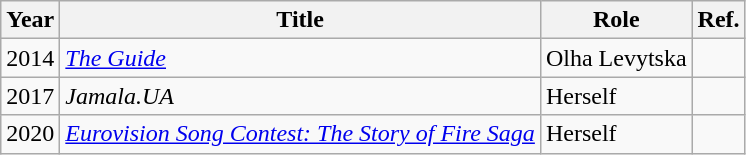<table class="wikitable sortable">
<tr>
<th>Year</th>
<th>Title</th>
<th>Role</th>
<th>Ref.</th>
</tr>
<tr>
<td>2014</td>
<td><em><a href='#'>The Guide</a></em></td>
<td>Olha Levytska</td>
<td></td>
</tr>
<tr>
<td>2017</td>
<td><em>Jamala.UA</em></td>
<td>Herself</td>
<td></td>
</tr>
<tr>
<td>2020</td>
<td><em><a href='#'>Eurovision Song Contest: The Story of Fire Saga</a></em></td>
<td>Herself</td>
<td></td>
</tr>
</table>
